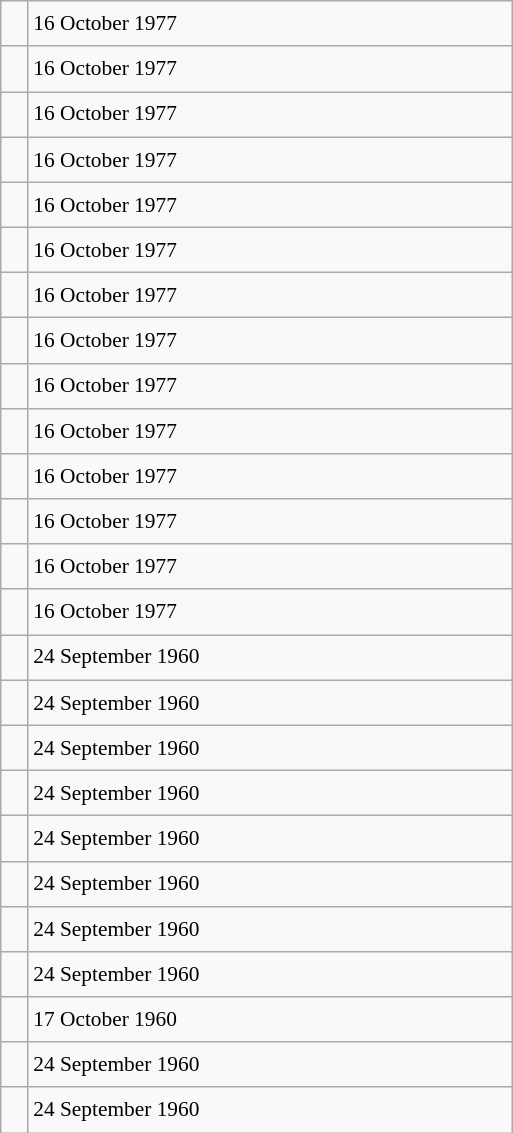<table class="wikitable" style="font-size: 89%; float: left; width: 24em; margin-right: 1em; line-height: 1.65em">
<tr>
<td></td>
<td>16 October 1977</td>
</tr>
<tr>
<td></td>
<td>16 October 1977</td>
</tr>
<tr>
<td></td>
<td>16 October 1977</td>
</tr>
<tr>
<td></td>
<td>16 October 1977</td>
</tr>
<tr>
<td></td>
<td>16 October 1977</td>
</tr>
<tr>
<td></td>
<td>16 October 1977</td>
</tr>
<tr>
<td></td>
<td>16 October 1977</td>
</tr>
<tr>
<td></td>
<td>16 October 1977</td>
</tr>
<tr>
<td></td>
<td>16 October 1977</td>
</tr>
<tr>
<td></td>
<td>16 October 1977</td>
</tr>
<tr>
<td></td>
<td>16 October 1977</td>
</tr>
<tr>
<td></td>
<td>16 October 1977</td>
</tr>
<tr>
<td></td>
<td>16 October 1977</td>
</tr>
<tr>
<td></td>
<td>16 October 1977</td>
</tr>
<tr>
<td></td>
<td>24 September 1960</td>
</tr>
<tr>
<td></td>
<td>24 September 1960</td>
</tr>
<tr>
<td></td>
<td>24 September 1960</td>
</tr>
<tr>
<td></td>
<td>24 September 1960</td>
</tr>
<tr>
<td></td>
<td>24 September 1960</td>
</tr>
<tr>
<td></td>
<td>24 September 1960</td>
</tr>
<tr>
<td></td>
<td>24 September 1960</td>
</tr>
<tr>
<td></td>
<td>24 September 1960</td>
</tr>
<tr>
<td></td>
<td>17 October 1960</td>
</tr>
<tr>
<td></td>
<td>24 September 1960</td>
</tr>
<tr>
<td></td>
<td>24 September 1960</td>
</tr>
</table>
